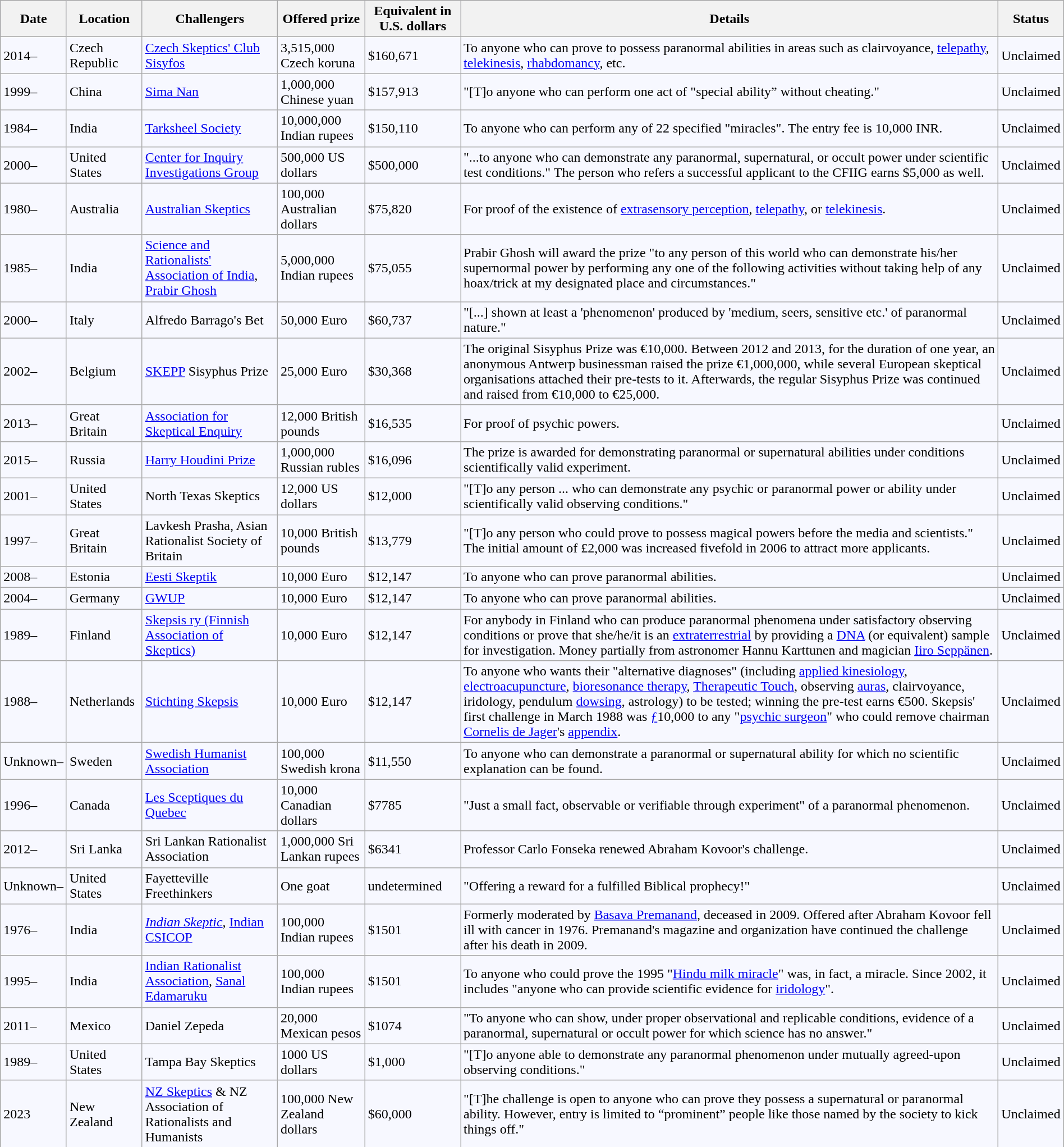<table class="wikitable sortable" style="border:1px; background:#f7f8ff; margin:auto" cellpadding="7">
<tr style="text-align:center; background:#e6e9ff">
<th>Date</th>
<th>Location</th>
<th>Challengers</th>
<th>Offered prize</th>
<th>Equivalent in U.S. dollars</th>
<th>Details</th>
<th>Status</th>
</tr>
<tr>
<td>2014–</td>
<td>Czech Republic</td>
<td><a href='#'>Czech Skeptics' Club Sisyfos</a></td>
<td>3,515,000 Czech koruna</td>
<td>$160,671</td>
<td>To anyone who can prove to possess paranormal abilities in areas such as clairvoyance, <a href='#'>telepathy</a>, <a href='#'>telekinesis</a>, <a href='#'>rhabdomancy</a>, etc.</td>
<td>Unclaimed</td>
</tr>
<tr>
<td>1999–</td>
<td>China</td>
<td><a href='#'>Sima Nan</a></td>
<td>1,000,000 Chinese yuan</td>
<td>$157,913</td>
<td>"[T]o anyone who can perform one act of "special ability” without cheating."</td>
<td>Unclaimed</td>
</tr>
<tr>
<td>1984–</td>
<td>India</td>
<td><a href='#'>Tarksheel Society</a></td>
<td>10,000,000 Indian rupees</td>
<td>$150,110</td>
<td>To anyone who can perform any of 22 specified "miracles". The entry fee is 10,000 INR.</td>
<td>Unclaimed</td>
</tr>
<tr>
<td>2000–</td>
<td>United States</td>
<td><a href='#'>Center for Inquiry Investigations Group</a></td>
<td>500,000 US dollars</td>
<td>$500,000</td>
<td>"...to anyone who can demonstrate any paranormal, supernatural, or occult power under scientific test conditions." The person who refers a successful applicant to the CFIIG earns $5,000 as well.</td>
<td>Unclaimed</td>
</tr>
<tr>
<td>1980–</td>
<td>Australia</td>
<td><a href='#'>Australian Skeptics</a></td>
<td>100,000 Australian dollars</td>
<td>$75,820</td>
<td>For proof of the existence of <a href='#'>extrasensory perception</a>, <a href='#'>telepathy</a>, or <a href='#'>telekinesis</a>.</td>
<td>Unclaimed</td>
</tr>
<tr>
<td>1985–</td>
<td>India</td>
<td><a href='#'>Science and Rationalists' Association of India</a>, <a href='#'>Prabir Ghosh</a></td>
<td>5,000,000 Indian rupees</td>
<td>$75,055</td>
<td>Prabir Ghosh will award the prize "to any person of this world who can demonstrate his/her supernormal power by performing any one of the following activities without taking help of any hoax/trick at my designated place and circumstances."</td>
<td>Unclaimed</td>
</tr>
<tr>
<td>2000–</td>
<td>Italy</td>
<td>Alfredo Barrago's Bet</td>
<td>50,000 Euro</td>
<td>$60,737</td>
<td>"[...] shown at least a 'phenomenon' produced by 'medium, seers, sensitive etc.' of paranormal nature."</td>
<td>Unclaimed</td>
</tr>
<tr>
<td>2002–</td>
<td>Belgium</td>
<td><a href='#'>SKEPP</a> Sisyphus Prize</td>
<td>25,000 Euro</td>
<td>$30,368</td>
<td>The original Sisyphus Prize was €10,000. Between 2012 and 2013, for the duration of one year, an anonymous Antwerp businessman raised the prize €1,000,000, while several European skeptical organisations attached their pre-tests to it. Afterwards, the regular Sisyphus Prize was continued and raised from €10,000 to €25,000.</td>
<td>Unclaimed</td>
</tr>
<tr>
<td>2013–</td>
<td>Great Britain</td>
<td><a href='#'>Association for Skeptical Enquiry</a></td>
<td>12,000 British pounds</td>
<td>$16,535</td>
<td>For proof of psychic powers.</td>
<td>Unclaimed</td>
</tr>
<tr>
<td>2015–</td>
<td>Russia</td>
<td><a href='#'>Harry Houdini Prize</a></td>
<td>1,000,000 Russian rubles</td>
<td>$16,096</td>
<td>The prize is awarded for demonstrating paranormal or supernatural abilities under conditions scientifically valid experiment.</td>
<td>Unclaimed</td>
</tr>
<tr>
<td>2001–</td>
<td>United States</td>
<td>North Texas Skeptics</td>
<td>12,000 US dollars</td>
<td>$12,000</td>
<td>"[T]o any person ... who can demonstrate any psychic or paranormal power or ability under scientifically valid observing conditions."</td>
<td>Unclaimed</td>
</tr>
<tr>
<td>1997–</td>
<td>Great Britain</td>
<td>Lavkesh Prasha, Asian Rationalist Society of Britain</td>
<td>10,000 British pounds</td>
<td>$13,779</td>
<td>"[T]o any person who could prove to possess magical powers before the media and scientists." The initial amount of £2,000 was increased fivefold in 2006 to attract more applicants.</td>
<td>Unclaimed</td>
</tr>
<tr>
<td>2008–</td>
<td>Estonia</td>
<td><a href='#'>Eesti Skeptik</a></td>
<td>10,000 Euro</td>
<td>$12,147</td>
<td>To anyone who can prove paranormal abilities.</td>
<td>Unclaimed</td>
</tr>
<tr>
<td>2004–</td>
<td>Germany</td>
<td><a href='#'>GWUP</a></td>
<td>10,000 Euro</td>
<td>$12,147</td>
<td>To anyone who can prove paranormal abilities.</td>
<td>Unclaimed</td>
</tr>
<tr>
<td>1989–</td>
<td>Finland</td>
<td><a href='#'>Skepsis ry (Finnish Association of Skeptics)</a></td>
<td>10,000 Euro</td>
<td>$12,147</td>
<td>For anybody in Finland who can produce paranormal phenomena under satisfactory observing conditions or prove that she/he/it is an <a href='#'>extraterrestrial</a> by providing a <a href='#'>DNA</a> (or equivalent) sample for investigation. Money partially from astronomer Hannu Karttunen and magician <a href='#'>Iiro Seppänen</a>.</td>
<td>Unclaimed</td>
</tr>
<tr>
<td>1988–</td>
<td>Netherlands</td>
<td><a href='#'>Stichting Skepsis</a></td>
<td>10,000 Euro</td>
<td>$12,147</td>
<td>To anyone who wants their "alternative diagnoses" (including <a href='#'>applied kinesiology</a>, <a href='#'>electroacupuncture</a>, <a href='#'>bioresonance therapy</a>, <a href='#'>Therapeutic Touch</a>, observing <a href='#'>auras</a>, clairvoyance, iridology, pendulum <a href='#'>dowsing</a>, astrology) to be tested; winning the pre-test earns €500. Skepsis' first challenge in March 1988 was <a href='#'>ƒ</a>10,000 to any "<a href='#'>psychic surgeon</a>" who could remove chairman <a href='#'>Cornelis de Jager</a>'s <a href='#'>appendix</a>.</td>
<td>Unclaimed</td>
</tr>
<tr>
<td>Unknown–</td>
<td>Sweden</td>
<td><a href='#'>Swedish Humanist Association</a></td>
<td>100,000 Swedish krona</td>
<td>$11,550</td>
<td>To anyone who can demonstrate a paranormal or supernatural ability for which no scientific explanation can be found.</td>
<td>Unclaimed</td>
</tr>
<tr>
<td>1996–</td>
<td>Canada</td>
<td><a href='#'>Les Sceptiques du Quebec</a></td>
<td>10,000 Canadian dollars</td>
<td>$7785</td>
<td>"Just a small fact, observable or verifiable through experiment" of a paranormal phenomenon.</td>
<td>Unclaimed</td>
</tr>
<tr>
<td>2012–</td>
<td>Sri Lanka</td>
<td>Sri Lankan Rationalist Association</td>
<td>1,000,000 Sri Lankan rupees</td>
<td>$6341</td>
<td>Professor Carlo Fonseka renewed Abraham Kovoor's challenge.</td>
<td>Unclaimed</td>
</tr>
<tr>
<td>Unknown–</td>
<td>United States</td>
<td>Fayetteville Freethinkers</td>
<td>One goat</td>
<td>undetermined</td>
<td>"Offering a reward for a fulfilled Biblical prophecy!"</td>
<td>Unclaimed</td>
</tr>
<tr>
<td>1976–</td>
<td>India</td>
<td><em><a href='#'>Indian Skeptic</a></em>, <a href='#'>Indian CSICOP</a></td>
<td>100,000 Indian rupees</td>
<td>$1501</td>
<td>Formerly moderated by <a href='#'>Basava Premanand</a>, deceased in 2009. Offered after Abraham Kovoor fell ill with cancer in 1976. Premanand's magazine and organization have continued the challenge after his death in 2009.</td>
<td>Unclaimed</td>
</tr>
<tr>
<td>1995–</td>
<td>India</td>
<td><a href='#'>Indian Rationalist Association</a>, <a href='#'>Sanal Edamaruku</a></td>
<td>100,000 Indian rupees</td>
<td>$1501</td>
<td>To anyone who could prove the 1995 "<a href='#'>Hindu milk miracle</a>" was, in fact, a miracle. Since 2002, it includes "anyone who can provide scientific evidence for <a href='#'>iridology</a>".</td>
<td>Unclaimed</td>
</tr>
<tr>
<td>2011–</td>
<td>Mexico</td>
<td>Daniel Zepeda</td>
<td>20,000 Mexican pesos</td>
<td>$1074</td>
<td>"To anyone who can show, under proper observational and replicable conditions, evidence of a paranormal, supernatural or occult power for which science has no answer."</td>
<td>Unclaimed</td>
</tr>
<tr>
<td>1989–</td>
<td>United States</td>
<td>Tampa Bay Skeptics</td>
<td>1000 US dollars<br></td>
<td>$1,000</td>
<td>"[T]o anyone able to demonstrate any paranormal phenomenon under mutually agreed-upon observing conditions."</td>
<td>Unclaimed</td>
</tr>
<tr>
<td>2023</td>
<td>New Zealand</td>
<td><a href='#'>NZ Skeptics</a> & NZ Association of Rationalists and Humanists</td>
<td>100,000 New Zealand dollars</td>
<td>$60,000</td>
<td>"[T]he challenge is open to anyone who can prove they possess a supernatural or paranormal ability. However, entry is limited to “prominent” people like those named by the society to kick things off."</td>
<td>Unclaimed</td>
</tr>
<tr>
</tr>
</table>
